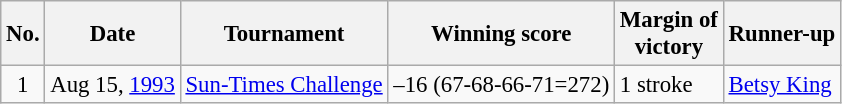<table class="wikitable" style="font-size:95%;">
<tr>
<th>No.</th>
<th>Date</th>
<th>Tournament</th>
<th>Winning score</th>
<th>Margin of <br>victory</th>
<th>Runner-up</th>
</tr>
<tr>
<td align=center>1</td>
<td>Aug 15, <a href='#'>1993</a></td>
<td><a href='#'>Sun-Times Challenge</a></td>
<td>–16 (67-68-66-71=272)</td>
<td>1 stroke</td>
<td> <a href='#'>Betsy King</a></td>
</tr>
</table>
